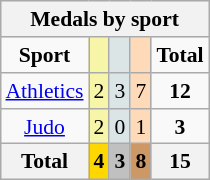<table class=wikitable style="font-size:90%; float:right">
<tr bgcolor=efefef>
<th colspan=5><strong>Medals by sport</strong></th>
</tr>
<tr style="text-align:center;">
<td><strong>Sport</strong></td>
<td style="background:#f7f6a8;"></td>
<td style="background:#dce5e5;"></td>
<td style="background:#ffdab9;"></td>
<td><strong>Total</strong></td>
</tr>
<tr style="text-align:center;">
<td><a href='#'>Athletics</a></td>
<td style="background:#F7F6A8;">2</td>
<td style="background:#DCE5E5;">3</td>
<td style="background:#FFDAB9;">7</td>
<td><strong>12</strong></td>
</tr>
<tr style="text-align:center;">
<td><a href='#'>Judo</a></td>
<td style="background:#F7F6A8;">2</td>
<td style="background:#DCE5E5;">0</td>
<td style="background:#FFDAB9;">1</td>
<td><strong>3</strong></td>
</tr>
<tr style="text-align:center;">
<th><strong>Total</strong></th>
<th style="background:gold;"><strong>4</strong></th>
<th style="background:silver;"><strong>3</strong></th>
<th style="background:#c96;"><strong>8</strong></th>
<th><strong>15</strong></th>
</tr>
</table>
